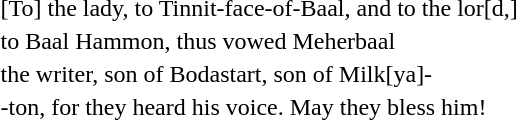<table>
<tr>
<td></td>
<td>[To] the lady, to Tinnit-face-of-Baal, and to the lor[d,]</td>
</tr>
<tr>
<td></td>
<td>to Baal Hammon, thus vowed Meherbaal</td>
</tr>
<tr>
<td></td>
<td>the writer, son of Bodastart, son of Milk[ya]-</td>
</tr>
<tr>
<td></td>
<td>-ton, for they heard his voice. May they bless him!</td>
</tr>
</table>
